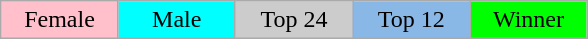<table class="wikitable" style="margin:1em auto; text-align:center;">
<tr>
<td style="background:pink; width:14%;">Female</td>
<td style="background:cyan; width:14%;">Male</td>
<td style="background:#ccc; width:14%;">Top 24</td>
<td style="background:#8ab8e6; width:14%;">Top 12</td>
<td style="background:lime; width:14%;">Winner</td>
</tr>
</table>
